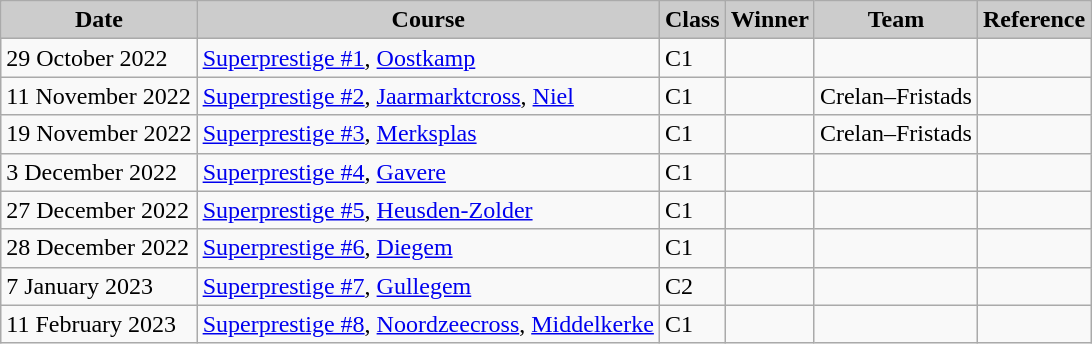<table class="wikitable sortable alternance ">
<tr>
<th scope="col" style="background-color:#CCCCCC;">Date</th>
<th scope="col" style="background-color:#CCCCCC;">Course</th>
<th scope="col" style="background-color:#CCCCCC;">Class</th>
<th scope="col" style="background-color:#CCCCCC;">Winner</th>
<th scope="col" style="background-color:#CCCCCC;">Team</th>
<th scope="col" style="background-color:#CCCCCC;">Reference</th>
</tr>
<tr>
<td>29 October 2022</td>
<td> <a href='#'>Superprestige #1</a>, <a href='#'>Oostkamp</a></td>
<td>C1</td>
<td></td>
<td></td>
<td></td>
</tr>
<tr>
<td>11 November 2022</td>
<td> <a href='#'>Superprestige #2</a>, <a href='#'>Jaarmarktcross</a>, <a href='#'>Niel</a></td>
<td>C1</td>
<td></td>
<td>Crelan–Fristads</td>
<td></td>
</tr>
<tr>
<td>19 November 2022</td>
<td> <a href='#'>Superprestige #3</a>, <a href='#'>Merksplas</a></td>
<td>C1</td>
<td></td>
<td>Crelan–Fristads</td>
<td></td>
</tr>
<tr>
<td>3 December 2022</td>
<td> <a href='#'>Superprestige #4</a>, <a href='#'>Gavere</a></td>
<td>C1</td>
<td></td>
<td></td>
<td></td>
</tr>
<tr>
<td>27 December 2022</td>
<td> <a href='#'>Superprestige #5</a>, <a href='#'>Heusden-Zolder</a></td>
<td>C1</td>
<td></td>
<td></td>
<td></td>
</tr>
<tr>
<td>28 December 2022</td>
<td> <a href='#'>Superprestige #6</a>, <a href='#'>Diegem</a></td>
<td>C1</td>
<td></td>
<td></td>
<td></td>
</tr>
<tr>
<td>7 January 2023</td>
<td> <a href='#'>Superprestige #7</a>, <a href='#'>Gullegem</a></td>
<td>C2</td>
<td></td>
<td></td>
<td></td>
</tr>
<tr>
<td>11 February 2023</td>
<td> <a href='#'>Superprestige #8</a>, <a href='#'>Noordzeecross</a>, <a href='#'>Middelkerke</a></td>
<td>C1</td>
<td></td>
<td></td>
<td></td>
</tr>
</table>
